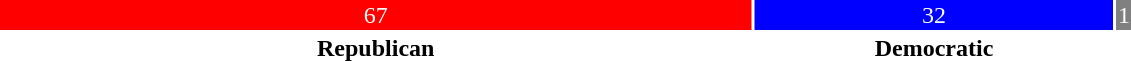<table style="width:60%; text-align:center;">
<tr style="color:white;">
<td style="background:red; width:67.0%;">67</td>
<td style="background:blue; width:32.0%;">32</td>
<td style="background:grey; width:1.0%;">1</td>
</tr>
<tr>
<td><span><strong>Republican</strong></span></td>
<td><span><strong>Democratic</strong></span></td>
</tr>
</table>
